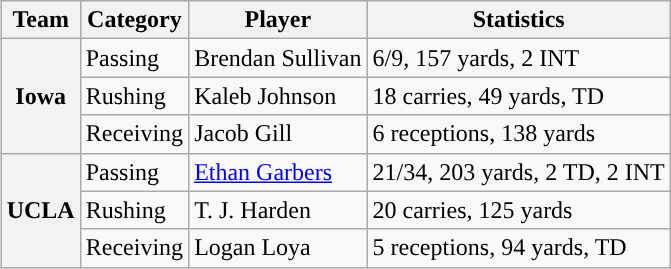<table class="wikitable" style="float:right">
<tr>
<th>Team</th>
<th>Category</th>
<th>Player</th>
<th>Statistics</th>
</tr>
<tr>
<th rowspan=3>Iowa</th>
<td>Passing</td>
<td>Brendan Sullivan</td>
<td>6/9, 157 yards, 2 INT</td>
</tr>
<tr>
<td>Rushing</td>
<td>Kaleb Johnson</td>
<td>18 carries, 49 yards, TD</td>
</tr>
<tr>
<td>Receiving</td>
<td>Jacob Gill</td>
<td>6 receptions, 138 yards</td>
</tr>
<tr>
<th rowspan=3>UCLA</th>
<td>Passing</td>
<td><a href='#'>Ethan Garbers</a></td>
<td>21/34, 203 yards, 2 TD, 2 INT</td>
</tr>
<tr>
<td>Rushing</td>
<td>T. J. Harden</td>
<td>20 carries, 125 yards</td>
</tr>
<tr>
<td>Receiving</td>
<td>Logan Loya</td>
<td>5 receptions, 94 yards, TD</td>
</tr>
</table>
